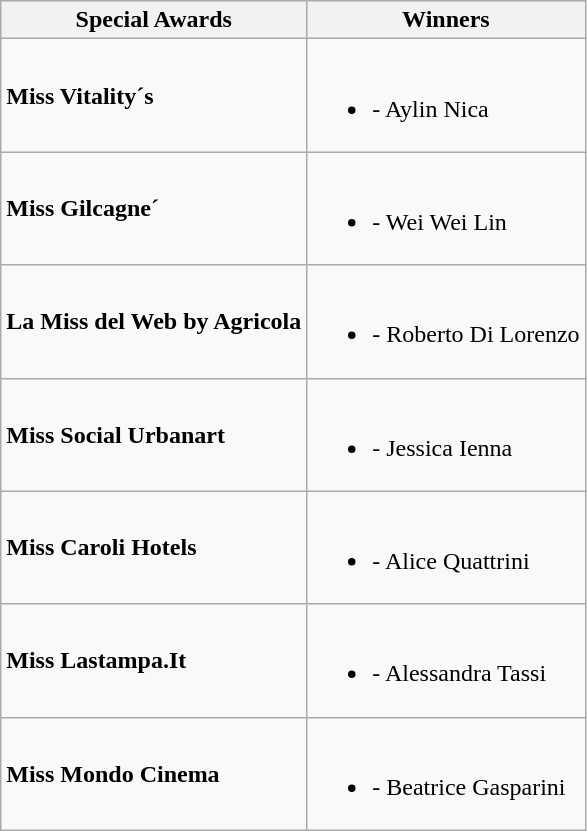<table class="wikitable sortable">
<tr>
<th>Special Awards</th>
<th>Winners</th>
</tr>
<tr>
<td><strong>Miss Vitality´s</strong></td>
<td><br><ul><li><strong></strong> - Aylin Nica</li></ul></td>
</tr>
<tr>
<td><strong>Miss Gilcagne´</strong></td>
<td><br><ul><li><strong></strong> - Wei Wei Lin</li></ul></td>
</tr>
<tr>
<td><strong>La Miss del Web by Agricola</strong></td>
<td><br><ul><li><strong></strong> - Roberto Di Lorenzo</li></ul></td>
</tr>
<tr>
<td><strong>Miss Social Urbanart</strong></td>
<td><br><ul><li><strong></strong> - Jessica Ienna</li></ul></td>
</tr>
<tr>
<td><strong>Miss Caroli Hotels</strong></td>
<td><br><ul><li><strong></strong> - Alice Quattrini</li></ul></td>
</tr>
<tr>
<td><strong>Miss Lastampa.It</strong></td>
<td><br><ul><li><strong></strong> - Alessandra Tassi</li></ul></td>
</tr>
<tr>
<td><strong>Miss Mondo Cinema</strong></td>
<td><br><ul><li><strong></strong> - Beatrice Gasparini</li></ul></td>
</tr>
</table>
